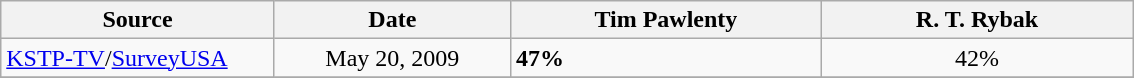<table class="wikitable collapsible">
<tr>
<th width="175px">Source</th>
<th width="150px">Date</th>
<th width="200px" align="center">Tim Pawlenty</th>
<th width="200px" align="center">R. T. Rybak</th>
</tr>
<tr>
<td><a href='#'>KSTP-TV</a>/<a href='#'>SurveyUSA</a></td>
<td align="center">May 20, 2009</td>
<td><strong>47%</strong></td>
<td align="center">42%</td>
</tr>
<tr>
</tr>
</table>
